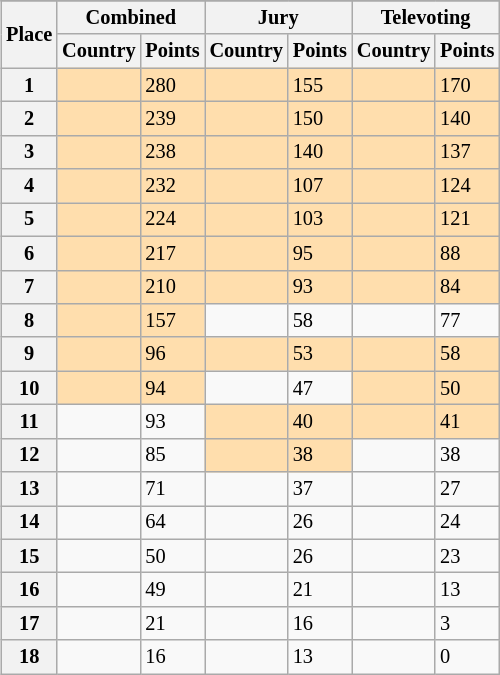<table class="wikitable collapsible plainrowheaders" style="float:right; margin:10px; font-size:85%;">
<tr>
</tr>
<tr>
<th scope="col" rowspan="2">Place</th>
<th scope="col" colspan="2">Combined</th>
<th scope="col" colspan="2">Jury</th>
<th scope="col" colspan="2">Televoting</th>
</tr>
<tr>
<th scope="col">Country</th>
<th scope="col">Points</th>
<th scope="col">Country</th>
<th scope="col">Points</th>
<th scope="col">Country</th>
<th scope="col">Points</th>
</tr>
<tr>
<th scope="row" style="text-align:center">1</th>
<td bgcolor="navajowhite"></td>
<td bgcolor="navajowhite">280</td>
<td bgcolor="navajowhite"></td>
<td bgcolor="navajowhite">155</td>
<td bgcolor="navajowhite"></td>
<td bgcolor="navajowhite">170</td>
</tr>
<tr>
<th scope="row" style="text-align:center">2</th>
<td bgcolor="navajowhite"></td>
<td bgcolor="navajowhite">239</td>
<td bgcolor="navajowhite"></td>
<td bgcolor="navajowhite">150</td>
<td bgcolor="navajowhite"></td>
<td bgcolor="navajowhite">140</td>
</tr>
<tr>
<th scope="row" style="text-align:center">3</th>
<td bgcolor="navajowhite"></td>
<td bgcolor="navajowhite">238</td>
<td bgcolor="navajowhite"></td>
<td bgcolor="navajowhite">140</td>
<td bgcolor="navajowhite"></td>
<td bgcolor="navajowhite">137</td>
</tr>
<tr>
<th scope="row" style="text-align:center">4</th>
<td bgcolor="navajowhite"></td>
<td bgcolor="navajowhite">232</td>
<td bgcolor="navajowhite"></td>
<td bgcolor="navajowhite">107</td>
<td bgcolor="navajowhite"></td>
<td bgcolor="navajowhite">124</td>
</tr>
<tr>
<th scope="row" style="text-align:center">5</th>
<td bgcolor="navajowhite"></td>
<td bgcolor="navajowhite">224</td>
<td bgcolor="navajowhite"></td>
<td bgcolor="navajowhite">103</td>
<td bgcolor="navajowhite"></td>
<td bgcolor="navajowhite">121</td>
</tr>
<tr>
<th scope="row" style="text-align:center">6</th>
<td bgcolor="navajowhite"></td>
<td bgcolor="navajowhite">217</td>
<td bgcolor="navajowhite"></td>
<td bgcolor="navajowhite">95</td>
<td bgcolor="navajowhite"></td>
<td bgcolor="navajowhite">88</td>
</tr>
<tr>
<th scope="row" style="text-align:center">7</th>
<td bgcolor="navajowhite"></td>
<td bgcolor="navajowhite">210</td>
<td bgcolor="navajowhite"></td>
<td bgcolor="navajowhite">93</td>
<td bgcolor="navajowhite"></td>
<td bgcolor="navajowhite">84</td>
</tr>
<tr>
<th scope="row" style="text-align:center">8</th>
<td bgcolor="navajowhite"></td>
<td bgcolor="navajowhite">157</td>
<td></td>
<td>58</td>
<td></td>
<td>77</td>
</tr>
<tr>
<th scope="row" style="text-align:center">9</th>
<td bgcolor="navajowhite"></td>
<td bgcolor="navajowhite">96</td>
<td bgcolor="navajowhite"></td>
<td bgcolor="navajowhite">53</td>
<td bgcolor="navajowhite"></td>
<td bgcolor="navajowhite">58</td>
</tr>
<tr>
<th scope="row" style="text-align:center">10</th>
<td bgcolor="navajowhite"></td>
<td bgcolor="navajowhite">94</td>
<td></td>
<td>47</td>
<td bgcolor="navajowhite"></td>
<td bgcolor="navajowhite">50</td>
</tr>
<tr>
<th scope="row" style="text-align:center">11</th>
<td></td>
<td>93</td>
<td bgcolor="navajowhite"></td>
<td bgcolor="navajowhite">40</td>
<td bgcolor="navajowhite"></td>
<td bgcolor="navajowhite">41</td>
</tr>
<tr>
<th scope="row" style="text-align:center">12</th>
<td></td>
<td>85</td>
<td bgcolor="navajowhite"></td>
<td bgcolor="navajowhite">38</td>
<td></td>
<td>38</td>
</tr>
<tr>
<th scope="row" style="text-align:center">13</th>
<td></td>
<td>71</td>
<td></td>
<td>37</td>
<td></td>
<td>27</td>
</tr>
<tr>
<th scope="row" style="text-align:center">14</th>
<td></td>
<td>64</td>
<td></td>
<td>26</td>
<td></td>
<td>24</td>
</tr>
<tr>
<th scope="row" style="text-align:center">15</th>
<td></td>
<td>50</td>
<td></td>
<td>26</td>
<td></td>
<td>23</td>
</tr>
<tr>
<th scope="row" style="text-align:center">16</th>
<td></td>
<td>49</td>
<td></td>
<td>21</td>
<td></td>
<td>13</td>
</tr>
<tr>
<th scope="row" style="text-align:center">17</th>
<td></td>
<td>21</td>
<td></td>
<td>16</td>
<td></td>
<td>3</td>
</tr>
<tr>
<th scope="row" style="text-align:center">18</th>
<td></td>
<td>16</td>
<td></td>
<td>13</td>
<td></td>
<td>0</td>
</tr>
</table>
